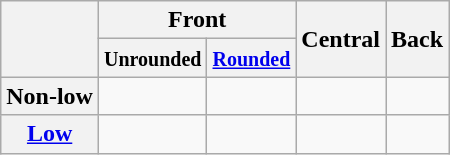<table class="wikitable"  style="text-align:center">
<tr>
<th rowspan="2"></th>
<th colspan="2">Front</th>
<th rowspan="2">Central</th>
<th rowspan="2">Back</th>
</tr>
<tr>
<th><small>Unrounded</small></th>
<th><small><a href='#'>Rounded</a></small></th>
</tr>
<tr>
<th>Non-low</th>
<td> </td>
<td> </td>
<td> </td>
<td> </td>
</tr>
<tr>
<th><a href='#'>Low</a></th>
<td></td>
<td></td>
<td> </td>
<td></td>
</tr>
</table>
